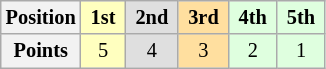<table class="wikitable" style="font-size:85%; text-align:center">
<tr>
<th>Position</th>
<td style="background:#ffffbf;"> <strong>1st</strong> </td>
<td style="background:#dfdfdf;"> <strong>2nd</strong> </td>
<td style="background:#ffdf9f;"> <strong>3rd</strong> </td>
<td style="background:#dfffdf;"> <strong>4th</strong> </td>
<td style="background:#dfffdf;"> <strong>5th</strong> </td>
</tr>
<tr>
<th>Points</th>
<td style="background:#ffffbf;">5</td>
<td style="background:#dfdfdf;">4</td>
<td style="background:#ffdf9f;">3</td>
<td style="background:#dfffdf;">2</td>
<td style="background:#dfffdf;">1</td>
</tr>
</table>
